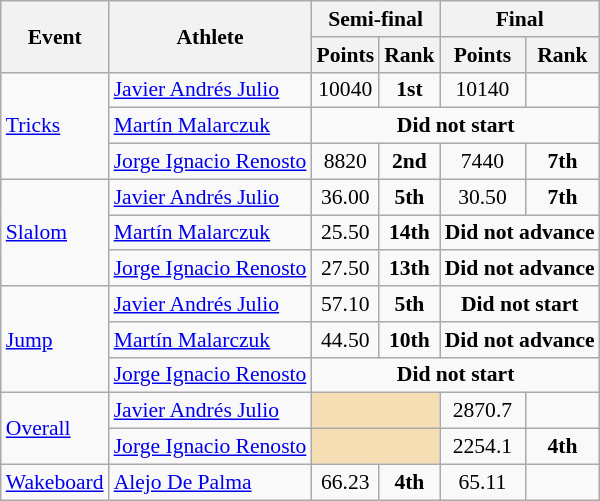<table class=wikitable style="font-size:90%">
<tr>
<th rowspan=2>Event</th>
<th rowspan=2>Athlete</th>
<th colspan=2>Semi-final</th>
<th colspan=2>Final</th>
</tr>
<tr>
<th>Points</th>
<th>Rank</th>
<th>Points</th>
<th>Rank</th>
</tr>
<tr>
<td rowspan=3><a href='#'>Tricks</a></td>
<td><a href='#'>Javier Andrés Julio</a></td>
<td align=center>10040</td>
<td align=center><strong>1st</strong></td>
<td align=center>10140</td>
<td align=center></td>
</tr>
<tr>
<td><a href='#'>Martín Malarczuk</a></td>
<td align="center" colspan="7"><strong>Did not start</strong></td>
</tr>
<tr>
<td><a href='#'>Jorge Ignacio Renosto</a></td>
<td align=center>8820</td>
<td align=center><strong>2nd</strong></td>
<td align=center>7440</td>
<td align=center><strong>7th</strong></td>
</tr>
<tr>
<td rowspan=3><a href='#'>Slalom</a></td>
<td><a href='#'>Javier Andrés Julio</a></td>
<td align=center>36.00</td>
<td align=center><strong>5th</strong></td>
<td align=center>30.50</td>
<td align=center><strong>7th</strong></td>
</tr>
<tr>
<td><a href='#'>Martín Malarczuk</a></td>
<td align=center>25.50</td>
<td align=center><strong>14th</strong></td>
<td align="center" colspan="7"><strong>Did not advance</strong></td>
</tr>
<tr>
<td><a href='#'>Jorge Ignacio Renosto</a></td>
<td align=center>27.50</td>
<td align=center><strong>13th</strong></td>
<td align="center" colspan="7"><strong>Did not advance</strong></td>
</tr>
<tr>
<td rowspan=3><a href='#'>Jump</a></td>
<td><a href='#'>Javier Andrés Julio</a></td>
<td align=center>57.10</td>
<td align=center><strong>5th</strong></td>
<td align="center" colspan="7"><strong>Did not start</strong></td>
</tr>
<tr>
<td><a href='#'>Martín Malarczuk</a></td>
<td align=center>44.50</td>
<td align=center><strong>10th</strong></td>
<td align="center" colspan="7"><strong>Did not advance</strong></td>
</tr>
<tr>
<td><a href='#'>Jorge Ignacio Renosto</a></td>
<td align="center" colspan="7"><strong>Did not start</strong></td>
</tr>
<tr>
<td rowspan=2><a href='#'>Overall</a></td>
<td><a href='#'>Javier Andrés Julio</a></td>
<td colspan=2 bgcolor=wheat></td>
<td align=center>2870.7</td>
<td align=center></td>
</tr>
<tr>
<td><a href='#'>Jorge Ignacio Renosto</a></td>
<td colspan=2 bgcolor=wheat></td>
<td align=center>2254.1</td>
<td align=center><strong>4th</strong></td>
</tr>
<tr>
<td><a href='#'>Wakeboard</a></td>
<td><a href='#'>Alejo De Palma</a></td>
<td align=center>66.23</td>
<td align=center><strong>4th</strong></td>
<td align=center>65.11</td>
<td align=center></td>
</tr>
</table>
